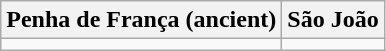<table class="wikitable">
<tr>
<th>Penha de França (ancient)</th>
<th>São João</th>
</tr>
<tr>
<td></td>
<td></td>
</tr>
</table>
